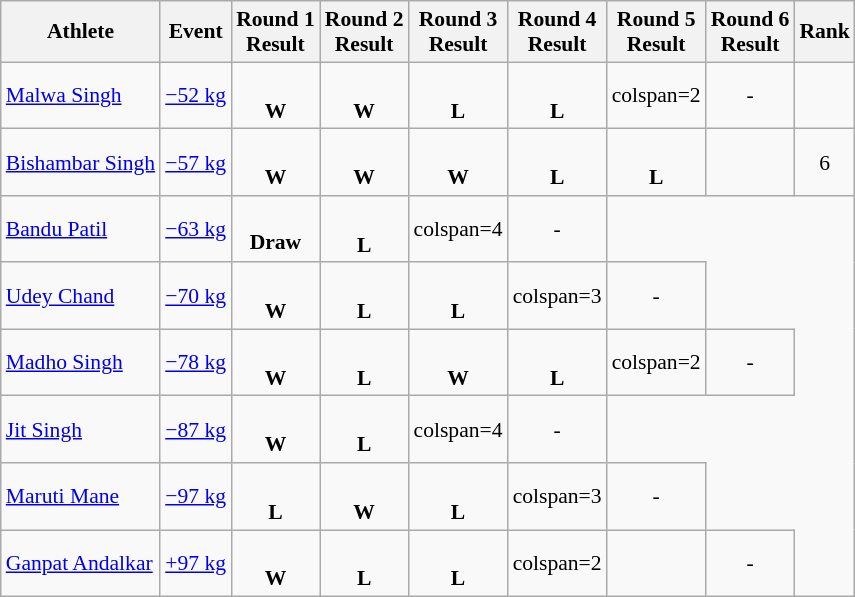<table class="wikitable" style="font-size:90%">
<tr>
<th>Athlete</th>
<th>Event</th>
<th>Round 1<br>Result</th>
<th>Round 2<br>Result</th>
<th>Round 3<br>Result</th>
<th>Round 4<br>Result</th>
<th>Round 5<br>Result</th>
<th>Round 6<br>Result</th>
<th>Rank</th>
</tr>
<tr align=center>
<td align=left><a href='#'>Malwa Singh</a></td>
<td align=left><a href='#'>−52 kg</a></td>
<td><br><strong>W</strong> <sup></sup></td>
<td><br><strong>W</strong> <sup></sup></td>
<td><br><strong>L</strong> <sup></sup></td>
<td><br><strong>L</strong> <sup></sup></td>
<td>colspan=2 </td>
<td>-</td>
</tr>
<tr align=center>
<td align=left><a href='#'>Bishambar Singh</a></td>
<td align=left><a href='#'>−57 kg</a></td>
<td><br><strong>W</strong> <sup></sup></td>
<td><br><strong>W</strong> <sup></sup></td>
<td><br><strong>W</strong> <sup></sup></td>
<td><br><strong>L</strong> <sup></sup></td>
<td><br><strong>L</strong> <sup></sup></td>
<td></td>
<td>6</td>
</tr>
<tr align=center>
<td align=left><a href='#'>Bandu Patil</a></td>
<td align=left><a href='#'>−63 kg</a></td>
<td><br><strong>Draw</strong></td>
<td><br><strong>L</strong> <sup></sup></td>
<td>colspan=4 </td>
<td>-</td>
</tr>
<tr align=center>
<td align=left><a href='#'>Udey Chand</a></td>
<td align=left><a href='#'>−70 kg</a></td>
<td><br><strong>W</strong> <sup></sup></td>
<td><br><strong>L</strong> <sup></sup></td>
<td><br><strong>L</strong> <sup></sup></td>
<td>colspan=3 </td>
<td>-</td>
</tr>
<tr align=center>
<td align=left><a href='#'>Madho Singh</a></td>
<td align=left><a href='#'>−78 kg</a></td>
<td><br><strong>W</strong> <sup></sup></td>
<td><br><strong>L</strong> <sup></sup></td>
<td><br><strong>W</strong> <sup></sup></td>
<td><br><strong>L</strong> <sup></sup></td>
<td>colspan=2 </td>
<td>-</td>
</tr>
<tr align=center>
<td align=left><a href='#'>Jit Singh</a></td>
<td align=left><a href='#'>−87 kg</a></td>
<td><br><strong>W</strong> <sup></sup></td>
<td><br><strong>L</strong> <sup></sup></td>
<td>colspan=4 </td>
<td>-</td>
</tr>
<tr align=center>
<td align=left><a href='#'>Maruti Mane</a></td>
<td align=left><a href='#'>−97 kg</a></td>
<td><br><strong>L</strong> <sup></sup></td>
<td><br><strong>W</strong> <sup></sup></td>
<td><br><strong>L</strong> <sup></sup></td>
<td>colspan=3 </td>
<td>-</td>
</tr>
<tr align=center>
<td align=left><a href='#'>Ganpat Andalkar</a></td>
<td align=left><a href='#'>+97 kg</a></td>
<td><br><strong>W</strong> <sup></sup></td>
<td><br><strong>L</strong> <sup></sup></td>
<td><br><strong>L</strong> <sup></sup></td>
<td>colspan=2 </td>
<td></td>
<td>-</td>
</tr>
</table>
